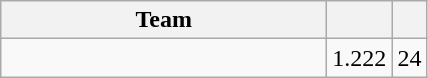<table class="wikitable">
<tr>
<th width=210>Team</th>
<th></th>
<th></th>
</tr>
<tr>
<td><strong></strong></td>
<td align=right>1.222</td>
<td align=center>24</td>
</tr>
</table>
